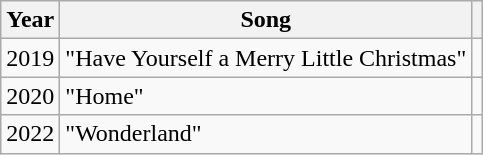<table class="wikitable">
<tr>
<th>Year</th>
<th>Song</th>
<th></th>
</tr>
<tr>
<td>2019</td>
<td>"Have Yourself a Merry Little Christmas"</td>
<td></td>
</tr>
<tr>
<td>2020</td>
<td>"Home"</td>
<td></td>
</tr>
<tr>
<td>2022</td>
<td>"Wonderland"</td>
<td></td>
</tr>
</table>
